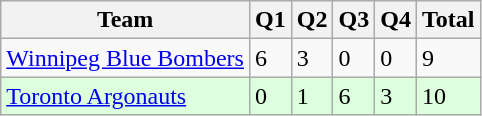<table class="wikitable">
<tr>
<th>Team</th>
<th>Q1</th>
<th>Q2</th>
<th>Q3</th>
<th>Q4</th>
<th>Total</th>
</tr>
<tr>
<td><a href='#'>Winnipeg Blue Bombers</a></td>
<td>6</td>
<td>3</td>
<td>0</td>
<td>0</td>
<td>9</td>
</tr>
<tr style="background-color:#ddffdd">
<td><a href='#'>Toronto Argonauts</a></td>
<td>0</td>
<td>1</td>
<td>6</td>
<td>3</td>
<td>10</td>
</tr>
</table>
